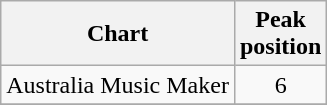<table class="wikitable">
<tr>
<th>Chart</th>
<th>Peak<br>position</th>
</tr>
<tr>
<td>Australia Music Maker</td>
<td align="center">6</td>
</tr>
<tr>
</tr>
</table>
